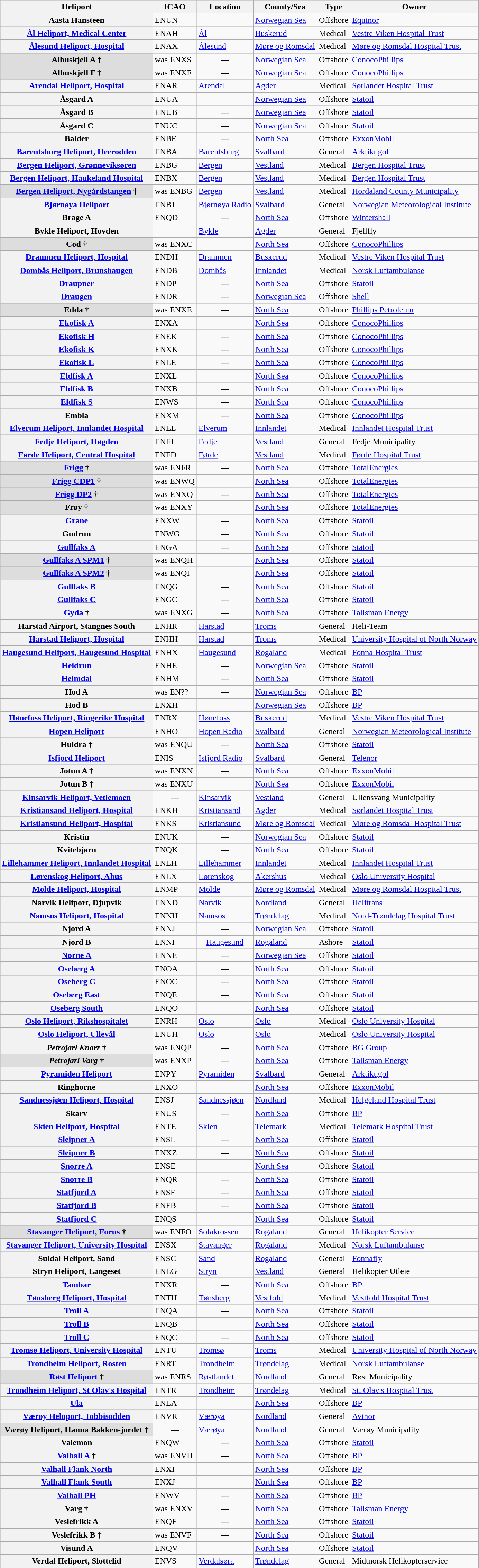<table class="wikitable sortable plainrowheaders">
<tr>
<th scope=col>Heliport</th>
<th scope=col>ICAO</th>
<th scope=col>Location</th>
<th scope=col>County/Sea</th>
<th scope=col>Type</th>
<th scope=col>Owner</th>
</tr>
<tr>
<th scope=row>Aasta Hansteen</th>
<td>ENUN</td>
<td align=center>—</td>
<td><a href='#'>Norwegian Sea</a></td>
<td>Offshore</td>
<td><a href='#'>Equinor</a></td>
</tr>
<tr>
<th scope=row><a href='#'>Ål Heliport, Medical Center</a></th>
<td>ENAH</td>
<td><a href='#'>Ål</a></td>
<td><a href='#'>Buskerud</a></td>
<td>Medical</td>
<td><a href='#'>Vestre Viken Hospital Trust</a></td>
</tr>
<tr>
<th scope=row><a href='#'>Ålesund Heliport, Hospital</a></th>
<td>ENAX</td>
<td><a href='#'>Ålesund</a></td>
<td><a href='#'>Møre og Romsdal</a></td>
<td>Medical</td>
<td><a href='#'>Møre og Romsdal Hospital Trust</a></td>
</tr>
<tr>
<th scope=row style=background:#DDDDDD>Albuskjell A <strong>†</strong></th>
<td>was ENXS</td>
<td align=center>—</td>
<td><a href='#'>Norwegian Sea</a></td>
<td>Offshore</td>
<td><a href='#'>ConocoPhillips</a></td>
</tr>
<tr>
<th scope=row style=background:#DDDDDD>Albuskjell F <strong>†</strong></th>
<td>was ENXF</td>
<td align=center>—</td>
<td><a href='#'>Norwegian Sea</a></td>
<td>Offshore</td>
<td><a href='#'>ConocoPhillips</a></td>
</tr>
<tr>
<th scope=row><a href='#'>Arendal Heliport, Hospital</a></th>
<td>ENAR</td>
<td><a href='#'>Arendal</a></td>
<td><a href='#'>Agder</a></td>
<td>Medical</td>
<td><a href='#'>Sørlandet Hospital Trust</a></td>
</tr>
<tr>
<th scope=row>Åsgard A</th>
<td>ENUA</td>
<td align=center>—</td>
<td><a href='#'>Norwegian Sea</a></td>
<td>Offshore</td>
<td><a href='#'>Statoil</a></td>
</tr>
<tr>
<th scope=row>Åsgard B</th>
<td>ENUB</td>
<td align=center>—</td>
<td><a href='#'>Norwegian Sea</a></td>
<td>Offshore</td>
<td><a href='#'>Statoil</a></td>
</tr>
<tr>
<th scope=row>Åsgard C</th>
<td>ENUC</td>
<td align=center>—</td>
<td><a href='#'>Norwegian Sea</a></td>
<td>Offshore</td>
<td><a href='#'>Statoil</a></td>
</tr>
<tr>
<th scope=row>Balder</th>
<td>ENBE</td>
<td align=center>—</td>
<td><a href='#'>North Sea</a></td>
<td>Offshore</td>
<td><a href='#'>ExxonMobil</a></td>
</tr>
<tr>
<th scope=row><a href='#'>Barentsburg Heliport, Heerodden</a></th>
<td>ENBA</td>
<td><a href='#'>Barentsburg</a></td>
<td><a href='#'>Svalbard</a></td>
<td>General</td>
<td><a href='#'>Arktikugol</a></td>
</tr>
<tr>
<th scope=row><a href='#'>Bergen Heliport, Grønneviksøren</a></th>
<td>ENBG</td>
<td><a href='#'>Bergen</a></td>
<td><a href='#'>Vestland</a></td>
<td>Medical</td>
<td><a href='#'>Bergen Hospital Trust</a></td>
</tr>
<tr>
<th scope=row><a href='#'>Bergen Heliport, Haukeland Hospital</a></th>
<td>ENBX</td>
<td><a href='#'>Bergen</a></td>
<td><a href='#'>Vestland</a></td>
<td>Medical</td>
<td><a href='#'>Bergen Hospital Trust</a></td>
</tr>
<tr>
<th scope=row style=background:#DDDDDD><a href='#'>Bergen Heliport, Nygårdstangen</a> <strong>†</strong></th>
<td>was ENBG</td>
<td><a href='#'>Bergen</a></td>
<td><a href='#'>Vestland</a></td>
<td>Medical</td>
<td><a href='#'>Hordaland County Municipality</a></td>
</tr>
<tr>
<th scope=row><a href='#'>Bjørnøya Heliport</a></th>
<td>ENBJ</td>
<td><a href='#'>Bjørnøya Radio</a></td>
<td><a href='#'>Svalbard</a></td>
<td>General</td>
<td><a href='#'>Norwegian Meteorological Institute</a></td>
</tr>
<tr>
<th scope=row>Brage A</th>
<td>ENQD</td>
<td align=center>—</td>
<td><a href='#'>North Sea</a></td>
<td>Offshore</td>
<td><a href='#'>Wintershall</a></td>
</tr>
<tr>
<th scope=row>Bykle Heliport, Hovden</th>
<td align=center>—</td>
<td><a href='#'>Bykle</a></td>
<td><a href='#'>Agder</a></td>
<td>General</td>
<td>Fjellfly</td>
</tr>
<tr>
<th scope=row style=background:#DDDDDD>Cod <strong>†</strong></th>
<td>was ENXC</td>
<td align=center>—</td>
<td><a href='#'>North Sea</a></td>
<td>Offshore</td>
<td><a href='#'>ConocoPhillips</a></td>
</tr>
<tr>
<th scope=row><a href='#'>Drammen Heliport, Hospital</a></th>
<td>ENDH</td>
<td><a href='#'>Drammen</a></td>
<td><a href='#'>Buskerud</a></td>
<td>Medical</td>
<td><a href='#'>Vestre Viken Hospital Trust</a></td>
</tr>
<tr>
<th scope=row><a href='#'>Dombås Heliport, Brunshaugen</a></th>
<td>ENDB</td>
<td><a href='#'>Dombås</a></td>
<td><a href='#'>Innlandet</a></td>
<td>Medical</td>
<td><a href='#'>Norsk Luftambulanse</a></td>
</tr>
<tr>
<th scope=row><a href='#'>Draupner</a></th>
<td>ENDP</td>
<td align=center>—</td>
<td><a href='#'>North Sea</a></td>
<td>Offshore</td>
<td><a href='#'>Statoil</a></td>
</tr>
<tr>
<th scope=row><a href='#'>Draugen</a></th>
<td>ENDR</td>
<td align=center>—</td>
<td><a href='#'>Norwegian Sea</a></td>
<td>Offshore</td>
<td><a href='#'>Shell</a></td>
</tr>
<tr>
<th scope=row style=background:#DDDDDD>Edda <strong>†</strong></th>
<td>was ENXE</td>
<td align=center>—</td>
<td><a href='#'>North Sea</a></td>
<td>Offshore</td>
<td><a href='#'>Phillips Petroleum</a></td>
</tr>
<tr>
<th scope=row><a href='#'>Ekofisk A</a></th>
<td>ENXA</td>
<td align=center>—</td>
<td><a href='#'>North Sea</a></td>
<td>Offshore</td>
<td><a href='#'>ConocoPhillips</a></td>
</tr>
<tr>
<th scope=row><a href='#'>Ekofisk H</a></th>
<td>ENEK</td>
<td align=center>—</td>
<td><a href='#'>North Sea</a></td>
<td>Offshore</td>
<td><a href='#'>ConocoPhillips</a></td>
</tr>
<tr>
<th scope=row><a href='#'>Ekofisk K</a></th>
<td>ENXK</td>
<td align=center>—</td>
<td><a href='#'>North Sea</a></td>
<td>Offshore</td>
<td><a href='#'>ConocoPhillips</a></td>
</tr>
<tr>
<th scope=row><a href='#'>Ekofisk L</a></th>
<td>ENLE</td>
<td align=center>—</td>
<td><a href='#'>North Sea</a></td>
<td>Offshore</td>
<td><a href='#'>ConocoPhillips</a></td>
</tr>
<tr>
<th scope=row><a href='#'>Eldfisk A</a></th>
<td>ENXL</td>
<td align=center>—</td>
<td><a href='#'>North Sea</a></td>
<td>Offshore</td>
<td><a href='#'>ConocoPhillips</a></td>
</tr>
<tr>
<th scope=row><a href='#'>Eldfisk B</a></th>
<td>ENXB</td>
<td align=center>—</td>
<td><a href='#'>North Sea</a></td>
<td>Offshore</td>
<td><a href='#'>ConocoPhillips</a></td>
</tr>
<tr>
<th scope=row><a href='#'>Eldfisk S</a></th>
<td>ENWS</td>
<td align=center>—</td>
<td><a href='#'>North Sea</a></td>
<td>Offshore</td>
<td><a href='#'>ConocoPhillips</a></td>
</tr>
<tr>
<th scope=row>Embla</th>
<td>ENXM</td>
<td align=center>—</td>
<td><a href='#'>North Sea</a></td>
<td>Offshore</td>
<td><a href='#'>ConocoPhillips</a></td>
</tr>
<tr>
<th scope=row><a href='#'>Elverum Heliport, Innlandet Hospital</a></th>
<td>ENEL</td>
<td><a href='#'>Elverum</a></td>
<td><a href='#'>Innlandet</a></td>
<td>Medical</td>
<td><a href='#'>Innlandet Hospital Trust</a></td>
</tr>
<tr>
<th scope=row><a href='#'>Fedje Heliport, Høgden</a></th>
<td>ENFJ</td>
<td><a href='#'>Fedje</a></td>
<td><a href='#'>Vestland</a></td>
<td>General</td>
<td>Fedje Municipality</td>
</tr>
<tr>
<th scope=row><a href='#'>Førde Heliport, Central Hospital</a></th>
<td>ENFD</td>
<td><a href='#'>Førde</a></td>
<td><a href='#'>Vestland</a></td>
<td>Medical</td>
<td><a href='#'>Førde Hospital Trust</a></td>
</tr>
<tr>
<th scope=row style=background:#DDDDDD><a href='#'>Frigg</a> <strong>†</strong></th>
<td>was ENFR</td>
<td align=center>—</td>
<td><a href='#'>North Sea</a></td>
<td>Offshore</td>
<td><a href='#'>TotalEnergies</a></td>
</tr>
<tr>
<th scope=row style=background:#DDDDDD><a href='#'>Frigg CDP1</a> <strong>†</strong></th>
<td>was ENWQ</td>
<td align=center>—</td>
<td><a href='#'>North Sea</a></td>
<td>Offshore</td>
<td><a href='#'>TotalEnergies</a></td>
</tr>
<tr>
<th scope=row style=background:#DDDDDD><a href='#'>Frigg DP2</a> <strong>†</strong></th>
<td>was ENXQ</td>
<td align=center>—</td>
<td><a href='#'>North Sea</a></td>
<td>Offshore</td>
<td><a href='#'>TotalEnergies</a></td>
</tr>
<tr>
<th scope=row style=background:#DDDDDD>Frøy <strong>†</strong></th>
<td>was ENXY</td>
<td align=center>—</td>
<td><a href='#'>North Sea</a></td>
<td>Offshore</td>
<td><a href='#'>TotalEnergies</a></td>
</tr>
<tr>
<th scope=row><a href='#'>Grane</a></th>
<td>ENXW</td>
<td align=center>—</td>
<td><a href='#'>North Sea</a></td>
<td>Offshore</td>
<td><a href='#'>Statoil</a></td>
</tr>
<tr>
<th scope=row>Gudrun</th>
<td>ENWG</td>
<td align=center>—</td>
<td><a href='#'>North Sea</a></td>
<td>Offshore</td>
<td><a href='#'>Statoil</a></td>
</tr>
<tr>
<th scope=row><a href='#'>Gullfaks A</a></th>
<td>ENGA</td>
<td align=center>—</td>
<td><a href='#'>North Sea</a></td>
<td>Offshore</td>
<td><a href='#'>Statoil</a></td>
</tr>
<tr>
<th scope=row style=background:#DDDDDD><a href='#'>Gullfaks A SPM1</a> <strong>†</strong></th>
<td>was ENQH</td>
<td align=center>—</td>
<td><a href='#'>North Sea</a></td>
<td>Offshore</td>
<td><a href='#'>Statoil</a></td>
</tr>
<tr>
<th scope=row style=background:#DDDDDD><a href='#'>Gullfaks A SPM2</a> <strong>†</strong></th>
<td>was ENQI</td>
<td align=center>—</td>
<td><a href='#'>North Sea</a></td>
<td>Offshore</td>
<td><a href='#'>Statoil</a></td>
</tr>
<tr>
<th scope=row><a href='#'>Gullfaks B</a></th>
<td>ENQG</td>
<td align=center>—</td>
<td><a href='#'>North Sea</a></td>
<td>Offshore</td>
<td><a href='#'>Statoil</a></td>
</tr>
<tr>
<th scope=row><a href='#'>Gullfaks C</a></th>
<td>ENGC</td>
<td align=center>—</td>
<td><a href='#'>North Sea</a></td>
<td>Offshore</td>
<td><a href='#'>Statoil</a></td>
</tr>
<tr>
<th scope=row><a href='#'>Gyda</a> <strong>†</strong></th>
<td>was ENXG</td>
<td align=center>—</td>
<td><a href='#'>North Sea</a></td>
<td>Offshore</td>
<td><a href='#'>Talisman Energy</a></td>
</tr>
<tr>
<th scope=row>Harstad Airport, Stangnes South</th>
<td>ENHR</td>
<td><a href='#'>Harstad</a></td>
<td><a href='#'>Troms</a></td>
<td>General</td>
<td>Heli-Team</td>
</tr>
<tr>
<th scope=row><a href='#'>Harstad Heliport, Hospital</a></th>
<td>ENHH</td>
<td><a href='#'>Harstad</a></td>
<td><a href='#'>Troms</a></td>
<td>Medical</td>
<td><a href='#'>University Hospital of North Norway</a></td>
</tr>
<tr>
<th scope=row><a href='#'>Haugesund Heliport, Haugesund Hospital</a></th>
<td>ENHX</td>
<td><a href='#'>Haugesund</a></td>
<td><a href='#'>Rogaland</a></td>
<td>Medical</td>
<td><a href='#'>Fonna Hospital Trust</a></td>
</tr>
<tr>
<th scope=row><a href='#'>Heidrun</a></th>
<td>ENHE</td>
<td align=center>—</td>
<td><a href='#'>Norwegian Sea</a></td>
<td>Offshore</td>
<td><a href='#'>Statoil</a></td>
</tr>
<tr>
<th scope=row><a href='#'>Heimdal</a></th>
<td>ENHM</td>
<td align=center>—</td>
<td><a href='#'>North Sea</a></td>
<td>Offshore</td>
<td><a href='#'>Statoil</a></td>
</tr>
<tr>
<th scope=row>Hod A</th>
<td>was EN??</td>
<td align=center>—</td>
<td><a href='#'>Norwegian Sea</a></td>
<td>Offshore</td>
<td><a href='#'>BP</a></td>
</tr>
<tr>
<th scope=row>Hod B</th>
<td>ENXH</td>
<td align=center>—</td>
<td><a href='#'>Norwegian Sea</a></td>
<td>Offshore</td>
<td><a href='#'>BP</a></td>
</tr>
<tr>
<th scope=row><a href='#'>Hønefoss Heliport, Ringerike Hospital</a></th>
<td>ENRX</td>
<td><a href='#'>Hønefoss</a></td>
<td><a href='#'>Buskerud</a></td>
<td>Medical</td>
<td><a href='#'>Vestre Viken Hospital Trust</a></td>
</tr>
<tr>
<th scope=row><a href='#'>Hopen Heliport</a></th>
<td>ENHO</td>
<td><a href='#'>Hopen Radio</a></td>
<td><a href='#'>Svalbard</a></td>
<td>General</td>
<td><a href='#'>Norwegian Meteorological Institute</a></td>
</tr>
<tr>
<th scope=row>Huldra <strong>†</strong></th>
<td>was ENQU</td>
<td align=center>—</td>
<td><a href='#'>North Sea</a></td>
<td>Offshore</td>
<td><a href='#'>Statoil</a></td>
</tr>
<tr>
<th scope=row><a href='#'>Isfjord Heliport</a></th>
<td>ENIS</td>
<td><a href='#'>Isfjord Radio</a></td>
<td><a href='#'>Svalbard</a></td>
<td>General</td>
<td><a href='#'>Telenor</a></td>
</tr>
<tr>
<th scope=row>Jotun A <strong>†</strong></th>
<td>was ENXN</td>
<td align=center>—</td>
<td><a href='#'>North Sea</a></td>
<td>Offshore</td>
<td><a href='#'>ExxonMobil</a></td>
</tr>
<tr>
<th scope=row>Jotun B <strong>†</strong></th>
<td>was ENXU</td>
<td align=center>—</td>
<td><a href='#'>North Sea</a></td>
<td>Offshore</td>
<td><a href='#'>ExxonMobil</a></td>
</tr>
<tr>
<th scope=row><a href='#'>Kinsarvik Heliport, Vetlemoen</a></th>
<td align=center>—</td>
<td><a href='#'>Kinsarvik</a></td>
<td><a href='#'>Vestland</a></td>
<td>General</td>
<td>Ullensvang Municipality</td>
</tr>
<tr>
<th scope=row><a href='#'>Kristiansand Heliport, Hospital</a></th>
<td>ENKH</td>
<td><a href='#'>Kristiansand</a></td>
<td><a href='#'>Agder</a></td>
<td>Medical</td>
<td><a href='#'>Sørlandet Hospital Trust</a></td>
</tr>
<tr>
<th scope=row><a href='#'>Kristiansund Heliport, Hospital</a></th>
<td>ENKS</td>
<td><a href='#'>Kristiansund</a></td>
<td><a href='#'>Møre og Romsdal</a></td>
<td>Medical</td>
<td><a href='#'>Møre og Romsdal Hospital Trust</a></td>
</tr>
<tr>
<th scope=row>Kristin</th>
<td>ENUK</td>
<td align=center>—</td>
<td><a href='#'>Norwegian Sea</a></td>
<td>Offshore</td>
<td><a href='#'>Statoil</a></td>
</tr>
<tr>
<th scope=row>Kvitebjørn</th>
<td>ENQK</td>
<td align=center>—</td>
<td><a href='#'>North Sea</a></td>
<td>Offshore</td>
<td><a href='#'>Statoil</a></td>
</tr>
<tr>
<th scope=row><a href='#'>Lillehammer Heliport, Innlandet Hospital</a></th>
<td>ENLH</td>
<td><a href='#'>Lillehammer</a></td>
<td><a href='#'>Innlandet</a></td>
<td>Medical</td>
<td><a href='#'>Innlandet Hospital Trust</a></td>
</tr>
<tr>
<th scope=row><a href='#'>Lørenskog Heliport, Ahus</a></th>
<td>ENLX</td>
<td><a href='#'>Lørenskog</a></td>
<td><a href='#'>Akershus</a></td>
<td>Medical</td>
<td><a href='#'>Oslo University Hospital</a></td>
</tr>
<tr>
<th scope=row><a href='#'>Molde Heliport, Hospital</a></th>
<td>ENMP</td>
<td><a href='#'>Molde</a></td>
<td><a href='#'>Møre og Romsdal</a></td>
<td>Medical</td>
<td><a href='#'>Møre og Romsdal Hospital Trust</a></td>
</tr>
<tr>
<th scope=row>Narvik Heliport, Djupvik</th>
<td>ENND</td>
<td><a href='#'>Narvik</a></td>
<td><a href='#'>Nordland</a></td>
<td>General</td>
<td><a href='#'>Helitrans</a></td>
</tr>
<tr>
<th scope=row><a href='#'>Namsos Heliport, Hospital</a></th>
<td>ENNH</td>
<td><a href='#'>Namsos</a></td>
<td><a href='#'>Trøndelag</a></td>
<td>Medical</td>
<td><a href='#'>Nord-Trøndelag Hospital Trust</a></td>
</tr>
<tr>
<th scope=row>Njord A</th>
<td>ENNJ</td>
<td align=center>—</td>
<td><a href='#'>Norwegian Sea</a></td>
<td>Offshore</td>
<td><a href='#'>Statoil</a></td>
</tr>
<tr>
<th scope=row>Njord B</th>
<td>ENNI</td>
<td align=center><a href='#'>Haugesund</a></td>
<td><a href='#'>Rogaland</a></td>
<td>Ashore</td>
<td><a href='#'>Statoil</a></td>
</tr>
<tr>
<th scope=row><a href='#'>Norne A</a></th>
<td>ENNE</td>
<td align=center>—</td>
<td><a href='#'>Norwegian Sea</a></td>
<td>Offshore</td>
<td><a href='#'>Statoil</a></td>
</tr>
<tr>
<th scope=row><a href='#'>Oseberg A</a></th>
<td>ENOA</td>
<td align=center>—</td>
<td><a href='#'>North Sea</a></td>
<td>Offshore</td>
<td><a href='#'>Statoil</a></td>
</tr>
<tr>
<th scope=row><a href='#'>Oseberg C</a></th>
<td>ENOC</td>
<td align=center>—</td>
<td><a href='#'>North Sea</a></td>
<td>Offshore</td>
<td><a href='#'>Statoil</a></td>
</tr>
<tr>
<th scope=row><a href='#'>Oseberg East</a></th>
<td>ENQE</td>
<td align=center>—</td>
<td><a href='#'>North Sea</a></td>
<td>Offshore</td>
<td><a href='#'>Statoil</a></td>
</tr>
<tr>
<th scope=row><a href='#'>Oseberg South</a></th>
<td>ENQO</td>
<td align=center>—</td>
<td><a href='#'>North Sea</a></td>
<td>Offshore</td>
<td><a href='#'>Statoil</a></td>
</tr>
<tr>
<th scope=row><a href='#'>Oslo Heliport, Rikshospitalet</a></th>
<td>ENRH</td>
<td><a href='#'>Oslo</a></td>
<td><a href='#'>Oslo</a></td>
<td>Medical</td>
<td><a href='#'>Oslo University Hospital</a></td>
</tr>
<tr>
<th scope=row><a href='#'>Oslo Heliport, Ullevål</a></th>
<td>ENUH</td>
<td><a href='#'>Oslo</a></td>
<td><a href='#'>Oslo</a></td>
<td>Medical</td>
<td><a href='#'>Oslo University Hospital</a></td>
</tr>
<tr>
<th scope=row><em>Petrojarl Knarr</em> <strong>†</strong></th>
<td>was ENQP</td>
<td align=center>—</td>
<td><a href='#'>North Sea</a></td>
<td>Offshore</td>
<td><a href='#'>BG Group</a></td>
</tr>
<tr>
<th scope=row style=background:#DDDDDD><em>Petrojarl Varg</em> <strong>†</strong></th>
<td>was ENXP</td>
<td align=center>—</td>
<td><a href='#'>North Sea</a></td>
<td>Offshore</td>
<td><a href='#'>Talisman Energy</a></td>
</tr>
<tr>
<th scope=row><a href='#'>Pyramiden Heliport</a></th>
<td>ENPY</td>
<td><a href='#'>Pyramiden</a></td>
<td><a href='#'>Svalbard</a></td>
<td>General</td>
<td><a href='#'>Arktikugol</a></td>
</tr>
<tr>
<th scope=row>Ringhorne</th>
<td>ENXO</td>
<td align=center>—</td>
<td><a href='#'>North Sea</a></td>
<td>Offshore</td>
<td><a href='#'>ExxonMobil</a></td>
</tr>
<tr>
<th scope=row><a href='#'>Sandnessjøen Heliport, Hospital</a></th>
<td>ENSJ</td>
<td><a href='#'>Sandnessjøen</a></td>
<td><a href='#'>Nordland</a></td>
<td>Medical</td>
<td><a href='#'>Helgeland Hospital Trust</a></td>
</tr>
<tr>
<th scope=row>Skarv</th>
<td>ENUS</td>
<td align=center>—</td>
<td><a href='#'>North Sea</a></td>
<td>Offshore</td>
<td><a href='#'>BP</a></td>
</tr>
<tr>
<th scope=row><a href='#'>Skien Heliport, Hospital</a></th>
<td>ENTE</td>
<td><a href='#'>Skien</a></td>
<td><a href='#'>Telemark</a></td>
<td>Medical</td>
<td><a href='#'>Telemark Hospital Trust</a></td>
</tr>
<tr>
<th scope=row><a href='#'>Sleipner A</a></th>
<td>ENSL</td>
<td align=center>—</td>
<td><a href='#'>North Sea</a></td>
<td>Offshore</td>
<td><a href='#'>Statoil</a></td>
</tr>
<tr>
<th scope=row><a href='#'>Sleipner B</a></th>
<td>ENXZ</td>
<td align=center>—</td>
<td><a href='#'>North Sea</a></td>
<td>Offshore</td>
<td><a href='#'>Statoil</a></td>
</tr>
<tr>
<th scope=row><a href='#'>Snorre A</a></th>
<td>ENSE</td>
<td align=center>—</td>
<td><a href='#'>North Sea</a></td>
<td>Offshore</td>
<td><a href='#'>Statoil</a></td>
</tr>
<tr>
<th scope=row><a href='#'>Snorre B</a></th>
<td>ENQR</td>
<td align=center>—</td>
<td><a href='#'>North Sea</a></td>
<td>Offshore</td>
<td><a href='#'>Statoil</a></td>
</tr>
<tr>
<th scope=row><a href='#'>Statfjord A</a></th>
<td>ENSF</td>
<td align=center>—</td>
<td><a href='#'>North Sea</a></td>
<td>Offshore</td>
<td><a href='#'>Statoil</a></td>
</tr>
<tr>
<th scope=row><a href='#'>Statfjord B</a></th>
<td>ENFB</td>
<td align=center>—</td>
<td><a href='#'>North Sea</a></td>
<td>Offshore</td>
<td><a href='#'>Statoil</a></td>
</tr>
<tr>
<th scope=row><a href='#'>Statfjord C</a></th>
<td>ENQS</td>
<td align=center>—</td>
<td><a href='#'>North Sea</a></td>
<td>Offshore</td>
<td><a href='#'>Statoil</a></td>
</tr>
<tr>
<th scope=row style=background:#DDDDDD><a href='#'>Stavanger Heliport, Forus</a> <strong>†</strong></th>
<td>was ENFO</td>
<td><a href='#'>Solakrossen</a></td>
<td><a href='#'>Rogaland</a></td>
<td>General</td>
<td><a href='#'>Helikopter Service</a></td>
</tr>
<tr>
<th scope=row><a href='#'>Stavanger Heliport, University Hospital</a></th>
<td>ENSX</td>
<td><a href='#'>Stavanger</a></td>
<td><a href='#'>Rogaland</a></td>
<td>Medical</td>
<td><a href='#'>Norsk Luftambulanse</a></td>
</tr>
<tr>
<th scope=row>Suldal Heliport, Sand</th>
<td>ENSC</td>
<td><a href='#'>Sand</a></td>
<td><a href='#'>Rogaland</a></td>
<td>General</td>
<td><a href='#'>Fonnafly</a></td>
</tr>
<tr>
<th scope=row>Stryn Heliport, Langeset</th>
<td>ENLG</td>
<td><a href='#'>Stryn</a></td>
<td><a href='#'>Vestland</a></td>
<td>General</td>
<td>Helikopter Utleie</td>
</tr>
<tr>
<th scope=row><a href='#'>Tambar</a></th>
<td>ENXR</td>
<td align=center>—</td>
<td><a href='#'>North Sea</a></td>
<td>Offshore</td>
<td><a href='#'>BP</a></td>
</tr>
<tr>
<th scope=row><a href='#'>Tønsberg Heliport, Hospital</a></th>
<td>ENTH</td>
<td><a href='#'>Tønsberg</a></td>
<td><a href='#'>Vestfold</a></td>
<td>Medical</td>
<td><a href='#'>Vestfold Hospital Trust</a></td>
</tr>
<tr>
<th scope=row><a href='#'>Troll A</a></th>
<td>ENQA</td>
<td align=center>—</td>
<td><a href='#'>North Sea</a></td>
<td>Offshore</td>
<td><a href='#'>Statoil</a></td>
</tr>
<tr>
<th scope=row><a href='#'>Troll B</a></th>
<td>ENQB</td>
<td align=center>—</td>
<td><a href='#'>North Sea</a></td>
<td>Offshore</td>
<td><a href='#'>Statoil</a></td>
</tr>
<tr>
<th scope=row><a href='#'>Troll C</a></th>
<td>ENQC</td>
<td align=center>—</td>
<td><a href='#'>North Sea</a></td>
<td>Offshore</td>
<td><a href='#'>Statoil</a></td>
</tr>
<tr>
<th scope=row><a href='#'>Tromsø Heliport, University Hospital</a></th>
<td>ENTU</td>
<td><a href='#'>Tromsø</a></td>
<td><a href='#'>Troms</a></td>
<td>Medical</td>
<td><a href='#'>University Hospital of North Norway</a></td>
</tr>
<tr>
<th scope=row><a href='#'>Trondheim Heliport, Rosten</a></th>
<td>ENRT</td>
<td><a href='#'>Trondheim</a></td>
<td><a href='#'>Trøndelag</a></td>
<td>Medical</td>
<td><a href='#'>Norsk Luftambulanse</a></td>
</tr>
<tr>
<th scope=row style=background:#DDDDDD><a href='#'>Røst Heliport</a> <strong>†</strong></th>
<td>was ENRS</td>
<td><a href='#'>Røstlandet</a></td>
<td><a href='#'>Nordland</a></td>
<td>General</td>
<td>Røst Municipality</td>
</tr>
<tr>
<th scope=row><a href='#'>Trondheim Heliport, St Olav's Hospital</a></th>
<td>ENTR</td>
<td><a href='#'>Trondheim</a></td>
<td><a href='#'>Trøndelag</a></td>
<td>Medical</td>
<td><a href='#'>St. Olav's Hospital Trust</a></td>
</tr>
<tr>
<th scope=row><a href='#'>Ula</a></th>
<td>ENLA</td>
<td align=center>—</td>
<td><a href='#'>North Sea</a></td>
<td>Offshore</td>
<td><a href='#'>BP</a></td>
</tr>
<tr>
<th scope=row><a href='#'>Værøy Heloport, Tobbisodden</a></th>
<td>ENVR</td>
<td><a href='#'>Værøya</a></td>
<td><a href='#'>Nordland</a></td>
<td>General</td>
<td><a href='#'>Avinor</a></td>
</tr>
<tr>
<th scope=row style=background:#DDDDDD>Værøy Heliport, Hanna Bakken-jordet <strong>†</strong></th>
<td align=center>—</td>
<td><a href='#'>Værøya</a></td>
<td><a href='#'>Nordland</a></td>
<td>General</td>
<td>Værøy Municipality</td>
</tr>
<tr>
<th scope=row>Valemon</th>
<td>ENQW</td>
<td align=center>—</td>
<td><a href='#'>North Sea</a></td>
<td>Offshore</td>
<td><a href='#'>Statoil</a></td>
</tr>
<tr>
<th scope=row><a href='#'>Valhall A</a> <strong>†</strong></th>
<td>was ENVH</td>
<td align=center>—</td>
<td><a href='#'>North Sea</a></td>
<td>Offshore</td>
<td><a href='#'>BP</a></td>
</tr>
<tr>
<th scope=row><a href='#'>Valhall Flank North</a></th>
<td>ENXI</td>
<td align=center>—</td>
<td><a href='#'>North Sea</a></td>
<td>Offshore</td>
<td><a href='#'>BP</a></td>
</tr>
<tr>
<th scope=row><a href='#'>Valhall Flank South</a></th>
<td>ENXJ</td>
<td align=center>—</td>
<td><a href='#'>North Sea</a></td>
<td>Offshore</td>
<td><a href='#'>BP</a></td>
</tr>
<tr>
<th scope=row><a href='#'>Valhall PH</a></th>
<td>ENWV</td>
<td align=center>—</td>
<td><a href='#'>North Sea</a></td>
<td>Offshore</td>
<td><a href='#'>BP</a></td>
</tr>
<tr>
<th scope=row>Varg <strong>†</strong></th>
<td>was ENXV</td>
<td align=center>—</td>
<td><a href='#'>North Sea</a></td>
<td>Offshore</td>
<td><a href='#'>Talisman Energy</a></td>
</tr>
<tr>
<th scope=row>Veslefrikk A</th>
<td>ENQF</td>
<td align=center>—</td>
<td><a href='#'>North Sea</a></td>
<td>Offshore</td>
<td><a href='#'>Statoil</a></td>
</tr>
<tr>
<th scope=row>Veslefrikk B <strong>†</strong></th>
<td>was ENVF</td>
<td align=center>—</td>
<td><a href='#'>North Sea</a></td>
<td>Offshore</td>
<td><a href='#'>Statoil</a></td>
</tr>
<tr>
<th scope=row>Visund A</th>
<td>ENQV</td>
<td align=center>—</td>
<td><a href='#'>North Sea</a></td>
<td>Offshore</td>
<td><a href='#'>Statoil</a></td>
</tr>
<tr>
</tr>
<tr>
<th scope=row>Verdal Heliport, Slottelid</th>
<td>ENVS</td>
<td><a href='#'>Verdalsøra</a></td>
<td><a href='#'>Trøndelag</a></td>
<td>General</td>
<td>Midtnorsk Helikopterservice</td>
</tr>
</table>
